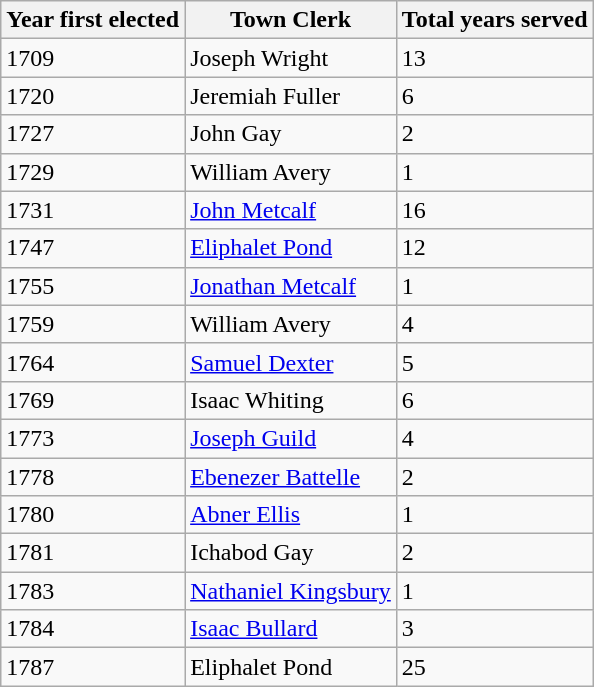<table class="wikitable sortable">
<tr>
<th>Year first elected</th>
<th>Town Clerk</th>
<th>Total years served</th>
</tr>
<tr>
<td>1709</td>
<td>Joseph Wright</td>
<td>13</td>
</tr>
<tr>
<td>1720</td>
<td>Jeremiah Fuller</td>
<td>6</td>
</tr>
<tr>
<td>1727</td>
<td>John Gay</td>
<td>2</td>
</tr>
<tr>
<td>1729</td>
<td>William Avery</td>
<td>1</td>
</tr>
<tr>
<td>1731</td>
<td><a href='#'>John Metcalf</a></td>
<td>16</td>
</tr>
<tr>
<td>1747</td>
<td><a href='#'>Eliphalet Pond</a></td>
<td>12</td>
</tr>
<tr>
<td>1755</td>
<td><a href='#'>Jonathan Metcalf</a></td>
<td>1</td>
</tr>
<tr>
<td>1759</td>
<td>William Avery</td>
<td>4</td>
</tr>
<tr>
<td>1764</td>
<td><a href='#'>Samuel Dexter</a></td>
<td>5</td>
</tr>
<tr>
<td>1769</td>
<td>Isaac Whiting</td>
<td>6</td>
</tr>
<tr>
<td>1773</td>
<td><a href='#'>Joseph Guild</a></td>
<td>4</td>
</tr>
<tr>
<td>1778</td>
<td><a href='#'>Ebenezer Battelle</a></td>
<td>2</td>
</tr>
<tr>
<td>1780</td>
<td><a href='#'>Abner Ellis</a></td>
<td>1</td>
</tr>
<tr>
<td>1781</td>
<td>Ichabod Gay</td>
<td>2</td>
</tr>
<tr>
<td>1783</td>
<td><a href='#'>Nathaniel Kingsbury</a></td>
<td>1</td>
</tr>
<tr>
<td>1784</td>
<td><a href='#'>Isaac Bullard</a></td>
<td>3</td>
</tr>
<tr>
<td>1787</td>
<td>Eliphalet Pond</td>
<td>25</td>
</tr>
</table>
